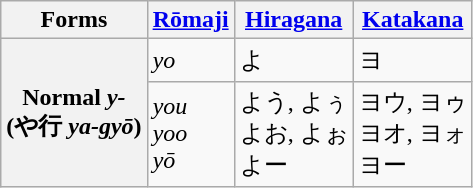<table class="wikitable">
<tr>
<th>Forms</th>
<th><a href='#'>Rōmaji</a></th>
<th><a href='#'>Hiragana</a></th>
<th><a href='#'>Katakana</a></th>
</tr>
<tr>
<th rowspan="2">Normal <em>y-</em><br>(や行 <em>ya-gyō</em>)</th>
<td><em>yo</em></td>
<td>よ</td>
<td>ヨ</td>
</tr>
<tr>
<td><em>you</em><br><em>yoo</em><br><em>yō</em></td>
<td>よう, よぅ<br>よお, よぉ<br>よー</td>
<td>ヨウ, ヨゥ<br>ヨオ, ヨォ<br>ヨー</td>
</tr>
</table>
